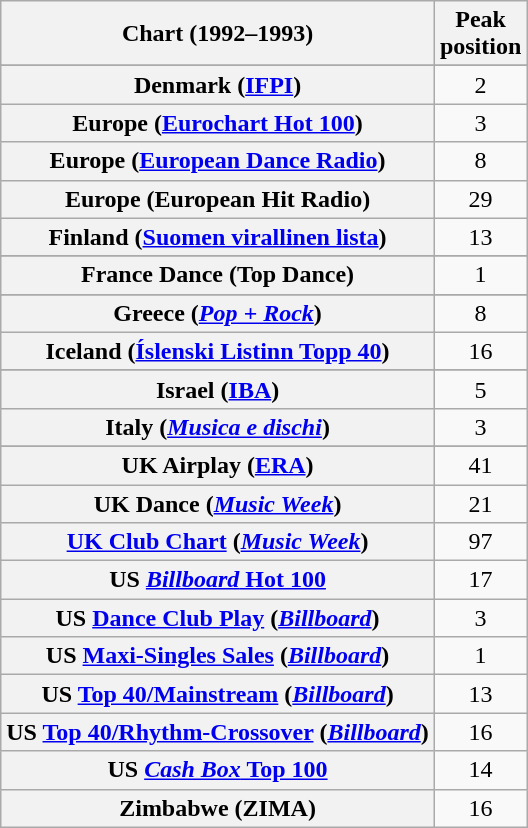<table class="wikitable sortable plainrowheaders" style="text-align:center">
<tr>
<th>Chart (1992–1993)</th>
<th>Peak<br>position</th>
</tr>
<tr>
</tr>
<tr>
</tr>
<tr>
</tr>
<tr>
</tr>
<tr>
</tr>
<tr>
<th scope="row">Denmark (<a href='#'>IFPI</a>)</th>
<td>2</td>
</tr>
<tr>
<th scope="row">Europe (<a href='#'>Eurochart Hot 100</a>)</th>
<td>3</td>
</tr>
<tr>
<th scope="row">Europe (<a href='#'>European Dance Radio</a>)</th>
<td>8</td>
</tr>
<tr>
<th scope="row">Europe (European Hit Radio)</th>
<td>29</td>
</tr>
<tr>
<th scope="row">Finland (<a href='#'>Suomen virallinen lista</a>)</th>
<td>13</td>
</tr>
<tr>
</tr>
<tr>
<th scope="row">France Dance (Top Dance)</th>
<td>1</td>
</tr>
<tr>
</tr>
<tr>
<th scope="row">Greece (<em><a href='#'>Pop + Rock</a></em>)</th>
<td>8</td>
</tr>
<tr>
<th scope="row">Iceland (<a href='#'>Íslenski Listinn Topp 40</a>)</th>
<td>16</td>
</tr>
<tr>
</tr>
<tr>
<th scope="row">Israel (<a href='#'>IBA</a>)</th>
<td>5</td>
</tr>
<tr>
<th scope="row">Italy (<em><a href='#'>Musica e dischi</a></em>)</th>
<td>3</td>
</tr>
<tr>
</tr>
<tr>
</tr>
<tr>
</tr>
<tr>
</tr>
<tr>
</tr>
<tr>
</tr>
<tr>
<th scope="row">UK Airplay (<a href='#'>ERA</a>)</th>
<td>41</td>
</tr>
<tr>
<th scope="row">UK Dance (<em><a href='#'>Music Week</a></em>)</th>
<td>21</td>
</tr>
<tr>
<th scope="row"><a href='#'>UK Club Chart</a> (<em><a href='#'>Music Week</a></em>)</th>
<td>97</td>
</tr>
<tr>
<th scope="row">US <a href='#'><em>Billboard</em> Hot 100</a></th>
<td>17</td>
</tr>
<tr>
<th scope="row">US <a href='#'>Dance Club Play</a> (<em><a href='#'>Billboard</a></em>)</th>
<td>3</td>
</tr>
<tr>
<th scope="row">US <a href='#'>Maxi-Singles Sales</a> (<em><a href='#'>Billboard</a></em>)</th>
<td>1</td>
</tr>
<tr>
<th scope="row">US <a href='#'>Top 40/Mainstream</a> (<em><a href='#'>Billboard</a></em>)</th>
<td>13</td>
</tr>
<tr>
<th scope="row">US <a href='#'>Top 40/Rhythm-Crossover</a> (<em><a href='#'>Billboard</a></em>)</th>
<td>16</td>
</tr>
<tr>
<th scope="row">US <a href='#'><em>Cash Box</em> Top 100</a></th>
<td>14</td>
</tr>
<tr>
<th scope="row">Zimbabwe (ZIMA)</th>
<td>16</td>
</tr>
</table>
